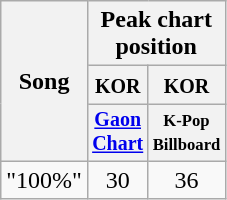<table class="wikitable sortable" style="text-align:center;">
<tr>
<th rowspan="3">Song</th>
<th colspan="9">Peak chart position</th>
</tr>
<tr>
<th colspan="1" width="30"><small>KOR</small></th>
<th colspan width="30"><small>KOR</small></th>
</tr>
<tr style="font-size:smaller;">
<th><a href='#'>Gaon Chart</a></th>
<th width="30"><small>K-Pop Billboard</small></th>
</tr>
<tr>
<td align="center">"100%"</td>
<td>30</td>
<td>36</td>
</tr>
</table>
